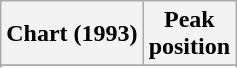<table class="wikitable sortable">
<tr>
<th align="left">Chart (1993)</th>
<th align="center">Peak<br>position</th>
</tr>
<tr>
</tr>
<tr>
</tr>
</table>
